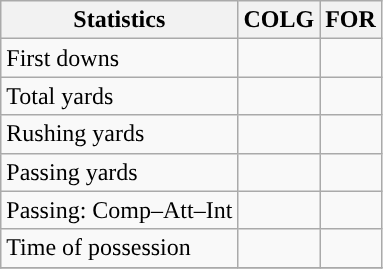<table class="wikitable" style="float: left;">
<tr>
<th>Statistics</th>
<th>COLG</th>
<th>FOR</th>
</tr>
<tr>
<td>First downs</td>
<td></td>
<td></td>
</tr>
<tr>
<td>Total yards</td>
<td></td>
<td></td>
</tr>
<tr>
<td>Rushing yards</td>
<td></td>
<td></td>
</tr>
<tr>
<td>Passing yards</td>
<td></td>
<td></td>
</tr>
<tr>
<td>Passing: Comp–Att–Int</td>
<td></td>
<td></td>
</tr>
<tr>
<td>Time of possession</td>
<td></td>
<td></td>
</tr>
<tr>
</tr>
</table>
